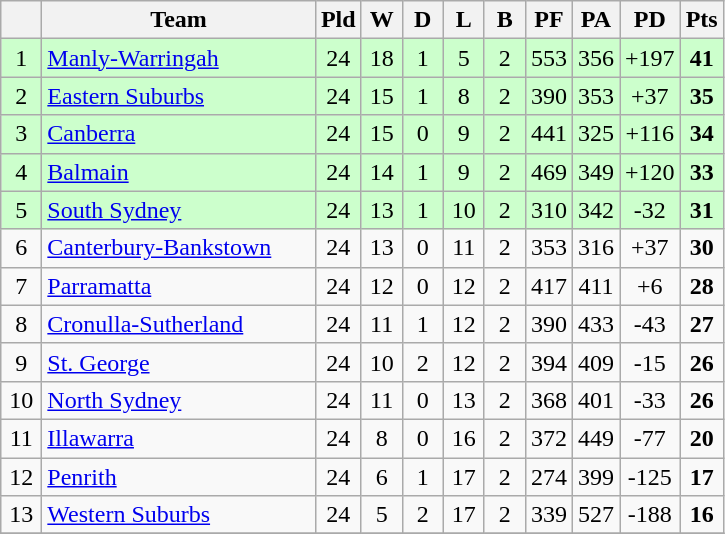<table class="wikitable" style="text-align:center;">
<tr>
<th width=20 abbr="Position×"></th>
<th width=175>Team</th>
<th width=20 abbr="Played">Pld</th>
<th width=20 abbr="Won">W</th>
<th width=20 abbr="Drawn">D</th>
<th width=20 abbr="Lost">L</th>
<th width=20 abbr="Bye">B</th>
<th width=20 abbr="Points for">PF</th>
<th width=20 abbr="Points against">PA</th>
<th width=20 abbr="Points difference">PD</th>
<th width=20 abbr="Points">Pts</th>
</tr>
<tr style="background: #ccffcc;">
<td>1</td>
<td style="text-align:left;"> <a href='#'>Manly-Warringah</a></td>
<td>24</td>
<td>18</td>
<td>1</td>
<td>5</td>
<td>2</td>
<td>553</td>
<td>356</td>
<td>+197</td>
<td><strong>41</strong></td>
</tr>
<tr style="background: #ccffcc;">
<td>2</td>
<td style="text-align:left;"> <a href='#'>Eastern Suburbs</a></td>
<td>24</td>
<td>15</td>
<td>1</td>
<td>8</td>
<td>2</td>
<td>390</td>
<td>353</td>
<td>+37</td>
<td><strong>35</strong></td>
</tr>
<tr style="background: #ccffcc;">
<td>3</td>
<td style="text-align:left;"> <a href='#'>Canberra</a></td>
<td>24</td>
<td>15</td>
<td>0</td>
<td>9</td>
<td>2</td>
<td>441</td>
<td>325</td>
<td>+116</td>
<td><strong>34</strong></td>
</tr>
<tr style="background: #ccffcc;">
<td>4</td>
<td style="text-align:left;"> <a href='#'>Balmain</a></td>
<td>24</td>
<td>14</td>
<td>1</td>
<td>9</td>
<td>2</td>
<td>469</td>
<td>349</td>
<td>+120</td>
<td><strong>33</strong></td>
</tr>
<tr style="background: #ccffcc;">
<td>5</td>
<td style="text-align:left;"> <a href='#'>South Sydney</a></td>
<td>24</td>
<td>13</td>
<td>1</td>
<td>10</td>
<td>2</td>
<td>310</td>
<td>342</td>
<td>-32</td>
<td><strong>31</strong></td>
</tr>
<tr>
<td>6</td>
<td style="text-align:left;"> <a href='#'>Canterbury-Bankstown</a></td>
<td>24</td>
<td>13</td>
<td>0</td>
<td>11</td>
<td>2</td>
<td>353</td>
<td>316</td>
<td>+37</td>
<td><strong>30</strong></td>
</tr>
<tr>
<td>7</td>
<td style="text-align:left;"> <a href='#'>Parramatta</a></td>
<td>24</td>
<td>12</td>
<td>0</td>
<td>12</td>
<td>2</td>
<td>417</td>
<td>411</td>
<td>+6</td>
<td><strong>28</strong></td>
</tr>
<tr>
<td>8</td>
<td style="text-align:left;"> <a href='#'>Cronulla-Sutherland</a></td>
<td>24</td>
<td>11</td>
<td>1</td>
<td>12</td>
<td>2</td>
<td>390</td>
<td>433</td>
<td>-43</td>
<td><strong>27</strong></td>
</tr>
<tr>
<td>9</td>
<td style="text-align:left;"> <a href='#'>St. George</a></td>
<td>24</td>
<td>10</td>
<td>2</td>
<td>12</td>
<td>2</td>
<td>394</td>
<td>409</td>
<td>-15</td>
<td><strong>26</strong></td>
</tr>
<tr>
<td>10</td>
<td style="text-align:left;"> <a href='#'>North Sydney</a></td>
<td>24</td>
<td>11</td>
<td>0</td>
<td>13</td>
<td>2</td>
<td>368</td>
<td>401</td>
<td>-33</td>
<td><strong>26</strong></td>
</tr>
<tr>
<td>11</td>
<td style="text-align:left;"> <a href='#'>Illawarra</a></td>
<td>24</td>
<td>8</td>
<td>0</td>
<td>16</td>
<td>2</td>
<td>372</td>
<td>449</td>
<td>-77</td>
<td><strong>20</strong></td>
</tr>
<tr>
<td>12</td>
<td style="text-align:left;"> <a href='#'>Penrith</a></td>
<td>24</td>
<td>6</td>
<td>1</td>
<td>17</td>
<td>2</td>
<td>274</td>
<td>399</td>
<td>-125</td>
<td><strong>17</strong></td>
</tr>
<tr>
<td>13</td>
<td style="text-align:left;"> <a href='#'>Western Suburbs</a></td>
<td>24</td>
<td>5</td>
<td>2</td>
<td>17</td>
<td>2</td>
<td>339</td>
<td>527</td>
<td>-188</td>
<td><strong>16</strong></td>
</tr>
<tr>
</tr>
</table>
